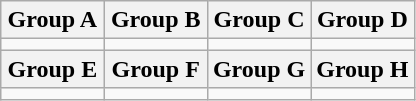<table class="wikitable">
<tr>
<th width="25%">Group A</th>
<th width="25%">Group B</th>
<th width="25%">Group C</th>
<th width="25%">Group D</th>
</tr>
<tr>
<td valign="top"></td>
<td valign="top"></td>
<td valign="top"></td>
<td valign="top"></td>
</tr>
<tr>
<th width="25%">Group E</th>
<th width="25%">Group F</th>
<th width="25%">Group G</th>
<th width="25%">Group H</th>
</tr>
<tr>
<td valign="top"></td>
<td valign="top"></td>
<td valign="top"></td>
<td valign="top"></td>
</tr>
</table>
